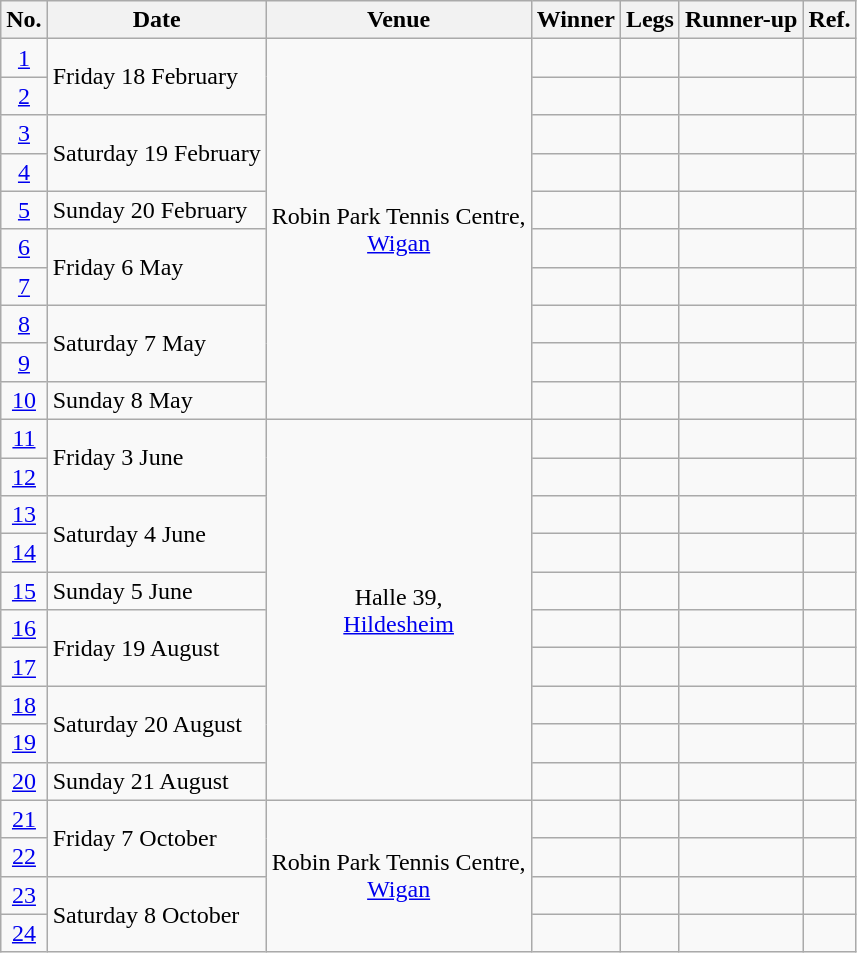<table class="wikitable">
<tr>
<th>No.</th>
<th>Date</th>
<th>Venue</th>
<th>Winner</th>
<th>Legs</th>
<th>Runner-up</th>
<th>Ref.</th>
</tr>
<tr>
<td align=center><a href='#'>1</a></td>
<td align=left rowspan="2">Friday 18 February</td>
<td align="center" rowspan="10">Robin Park Tennis Centre,<br>  <a href='#'>Wigan</a></td>
<td align="right"></td>
<td></td>
<td></td>
<td align="center"></td>
</tr>
<tr>
<td align=center><a href='#'>2</a></td>
<td align="right"></td>
<td></td>
<td></td>
<td align="center"></td>
</tr>
<tr>
<td align=center><a href='#'>3</a></td>
<td align=left rowspan="2">Saturday 19 February</td>
<td align="right"></td>
<td></td>
<td></td>
<td align="center"></td>
</tr>
<tr>
<td align=center><a href='#'>4</a></td>
<td align="right"></td>
<td></td>
<td></td>
<td align="center"></td>
</tr>
<tr>
<td align=center><a href='#'>5</a></td>
<td>Sunday 20 February</td>
<td align="right"></td>
<td></td>
<td></td>
<td align="center"></td>
</tr>
<tr>
<td align=center><a href='#'>6</a></td>
<td align=left rowspan="2">Friday 6 May</td>
<td align="right"></td>
<td></td>
<td></td>
<td align="center"></td>
</tr>
<tr>
<td align=center><a href='#'>7</a></td>
<td align="right"></td>
<td></td>
<td></td>
<td align="center"></td>
</tr>
<tr>
<td align=center><a href='#'>8</a></td>
<td align=left rowspan="2">Saturday 7 May</td>
<td align="right"></td>
<td></td>
<td></td>
<td align="center"></td>
</tr>
<tr>
<td align=center><a href='#'>9</a></td>
<td align="right"></td>
<td></td>
<td></td>
<td align="center"></td>
</tr>
<tr>
<td align=center><a href='#'>10</a></td>
<td>Sunday 8 May</td>
<td align="right"></td>
<td></td>
<td></td>
<td align="center"></td>
</tr>
<tr>
<td align=center><a href='#'>11</a></td>
<td align=left rowspan="2">Friday 3 June</td>
<td align="center" rowspan="10">Halle 39,<br>  <a href='#'>Hildesheim</a></td>
<td align="right"></td>
<td></td>
<td></td>
<td align="center"></td>
</tr>
<tr>
<td align=center><a href='#'>12</a></td>
<td align="right"></td>
<td></td>
<td></td>
<td align="center"></td>
</tr>
<tr>
<td align=center><a href='#'>13</a></td>
<td align=left rowspan="2">Saturday 4 June</td>
<td align="right"></td>
<td></td>
<td></td>
<td align="center"></td>
</tr>
<tr>
<td align=center><a href='#'>14</a></td>
<td align="right"></td>
<td></td>
<td></td>
<td align="center"></td>
</tr>
<tr>
<td align=center><a href='#'>15</a></td>
<td>Sunday 5 June</td>
<td align="right"></td>
<td></td>
<td></td>
<td align="center"></td>
</tr>
<tr>
<td align=center><a href='#'>16</a></td>
<td align=left rowspan="2">Friday 19 August</td>
<td align="right"></td>
<td></td>
<td></td>
<td align="center"></td>
</tr>
<tr>
<td align=center><a href='#'>17</a></td>
<td align="right"></td>
<td></td>
<td></td>
<td align="center"></td>
</tr>
<tr>
<td align=center><a href='#'>18</a></td>
<td align=left rowspan="2">Saturday 20 August</td>
<td align="right"></td>
<td></td>
<td></td>
<td align="center"></td>
</tr>
<tr>
<td align=center><a href='#'>19</a></td>
<td align="right"></td>
<td></td>
<td></td>
<td align="center"></td>
</tr>
<tr>
<td align=center><a href='#'>20</a></td>
<td>Sunday 21 August</td>
<td align="right"></td>
<td></td>
<td></td>
<td align="center"></td>
</tr>
<tr>
<td align=center><a href='#'>21</a></td>
<td align=left rowspan="2">Friday 7 October</td>
<td align="center" rowspan="4">Robin Park Tennis Centre,<br>  <a href='#'>Wigan</a></td>
<td align="right"></td>
<td></td>
<td></td>
<td align="center"></td>
</tr>
<tr>
<td align=center><a href='#'>22</a></td>
<td align="right"></td>
<td></td>
<td></td>
<td align="center"></td>
</tr>
<tr>
<td align=center><a href='#'>23</a></td>
<td align=left rowspan="2">Saturday 8 October</td>
<td align="right"></td>
<td></td>
<td></td>
<td align="center"></td>
</tr>
<tr>
<td align=center><a href='#'>24</a></td>
<td align="right"></td>
<td></td>
<td></td>
<td align="center"></td>
</tr>
</table>
